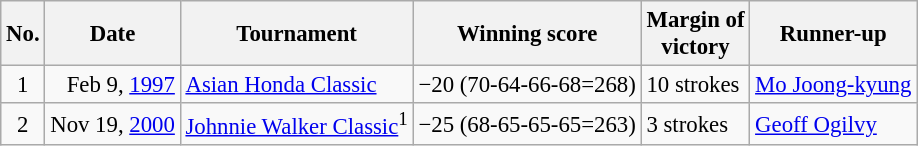<table class="wikitable" style="font-size:95%;">
<tr>
<th>No.</th>
<th>Date</th>
<th>Tournament</th>
<th>Winning score</th>
<th>Margin of<br>victory</th>
<th>Runner-up</th>
</tr>
<tr>
<td align=center>1</td>
<td align=right>Feb 9, <a href='#'>1997</a></td>
<td><a href='#'>Asian Honda Classic</a></td>
<td>−20 (70-64-66-68=268)</td>
<td>10 strokes</td>
<td> <a href='#'>Mo Joong-kyung</a></td>
</tr>
<tr>
<td align=center>2</td>
<td align=right>Nov 19, <a href='#'>2000</a></td>
<td><a href='#'>Johnnie Walker Classic</a><sup>1</sup></td>
<td>−25 (68-65-65-65=263)</td>
<td>3 strokes</td>
<td> <a href='#'>Geoff Ogilvy</a></td>
</tr>
</table>
